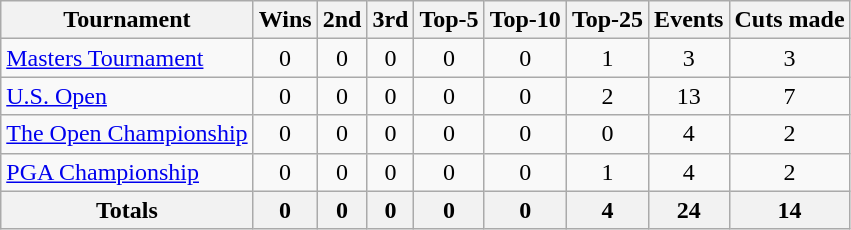<table class=wikitable style=text-align:center>
<tr>
<th>Tournament</th>
<th>Wins</th>
<th>2nd</th>
<th>3rd</th>
<th>Top-5</th>
<th>Top-10</th>
<th>Top-25</th>
<th>Events</th>
<th>Cuts made</th>
</tr>
<tr>
<td align=left><a href='#'>Masters Tournament</a></td>
<td>0</td>
<td>0</td>
<td>0</td>
<td>0</td>
<td>0</td>
<td>1</td>
<td>3</td>
<td>3</td>
</tr>
<tr>
<td align=left><a href='#'>U.S. Open</a></td>
<td>0</td>
<td>0</td>
<td>0</td>
<td>0</td>
<td>0</td>
<td>2</td>
<td>13</td>
<td>7</td>
</tr>
<tr>
<td align=left><a href='#'>The Open Championship</a></td>
<td>0</td>
<td>0</td>
<td>0</td>
<td>0</td>
<td>0</td>
<td>0</td>
<td>4</td>
<td>2</td>
</tr>
<tr>
<td align=left><a href='#'>PGA Championship</a></td>
<td>0</td>
<td>0</td>
<td>0</td>
<td>0</td>
<td>0</td>
<td>1</td>
<td>4</td>
<td>2</td>
</tr>
<tr>
<th>Totals</th>
<th>0</th>
<th>0</th>
<th>0</th>
<th>0</th>
<th>0</th>
<th>4</th>
<th>24</th>
<th>14</th>
</tr>
</table>
